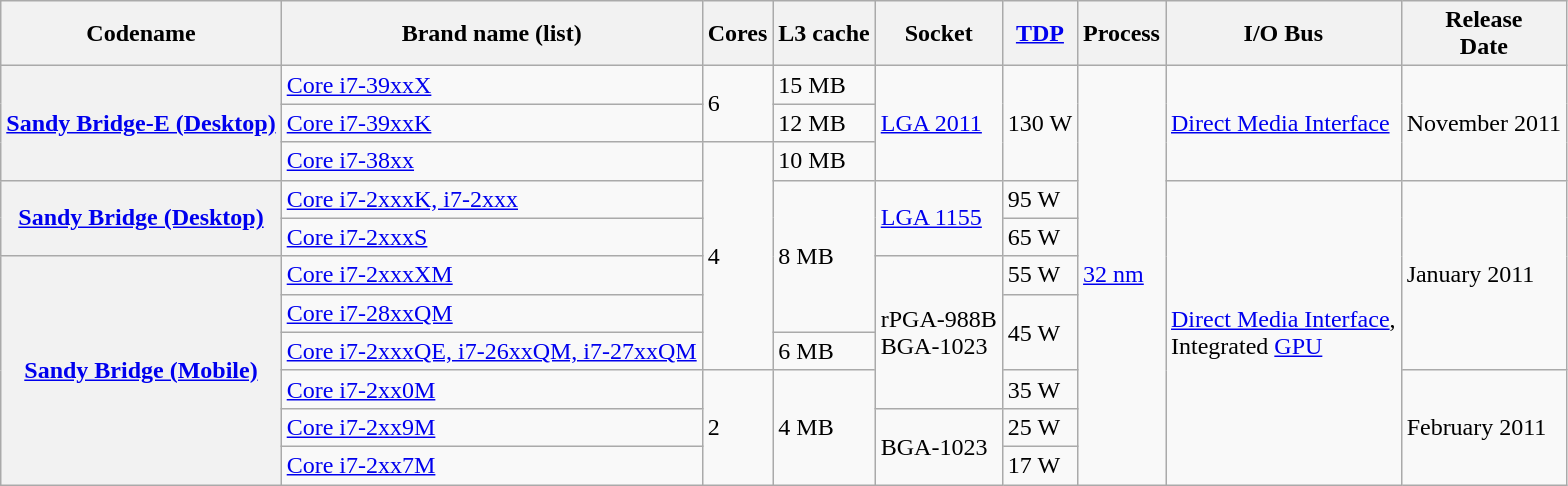<table class="wikitable">
<tr>
<th>Codename</th>
<th>Brand name (list)</th>
<th>Cores</th>
<th>L3 cache</th>
<th>Socket</th>
<th><a href='#'>TDP</a></th>
<th>Process</th>
<th>I/O Bus</th>
<th>Release<br>Date</th>
</tr>
<tr>
<th rowspan="3"><a href='#'>Sandy Bridge-E (Desktop)</a></th>
<td><a href='#'>Core i7-39xxX</a></td>
<td rowspan="2">6</td>
<td>15 MB</td>
<td rowspan="3"><a href='#'>LGA 2011</a></td>
<td rowspan="3">130 W</td>
<td rowspan="11"><a href='#'>32 nm</a></td>
<td rowspan="3"><a href='#'>Direct Media Interface</a></td>
<td rowspan="3">November 2011</td>
</tr>
<tr>
<td><a href='#'>Core i7-39xxK</a></td>
<td>12 MB</td>
</tr>
<tr>
<td><a href='#'>Core i7-38xx</a></td>
<td rowspan="6">4</td>
<td>10 MB</td>
</tr>
<tr>
<th rowspan="2"><a href='#'>Sandy Bridge (Desktop)</a></th>
<td><a href='#'>Core i7-2xxxK, i7-2xxx</a></td>
<td rowspan="4">8 MB</td>
<td rowspan="2"><a href='#'>LGA 1155</a></td>
<td>95 W</td>
<td rowspan="8"><a href='#'>Direct Media Interface</a>,<br>Integrated <a href='#'>GPU</a></td>
<td rowspan="5">January 2011</td>
</tr>
<tr>
<td><a href='#'>Core i7-2xxxS</a></td>
<td>65 W</td>
</tr>
<tr>
<th rowspan="6"><a href='#'>Sandy Bridge (Mobile)</a></th>
<td><a href='#'>Core i7-2xxxXM</a></td>
<td rowspan="4">rPGA-988B<br>BGA-1023</td>
<td>55 W</td>
</tr>
<tr>
<td><a href='#'>Core i7-28xxQM</a></td>
<td rowspan="2">45 W</td>
</tr>
<tr>
<td><a href='#'>Core i7-2xxxQE, i7-26xxQM, i7-27xxQM</a></td>
<td>6 MB</td>
</tr>
<tr>
<td><a href='#'>Core i7-2xx0M</a></td>
<td rowspan="3">2</td>
<td rowspan="3">4 MB</td>
<td>35 W</td>
<td rowspan="3">February 2011</td>
</tr>
<tr>
<td><a href='#'>Core i7-2xx9M</a></td>
<td rowspan="2">BGA-1023</td>
<td>25 W</td>
</tr>
<tr>
<td><a href='#'>Core i7-2xx7M</a></td>
<td>17 W</td>
</tr>
</table>
